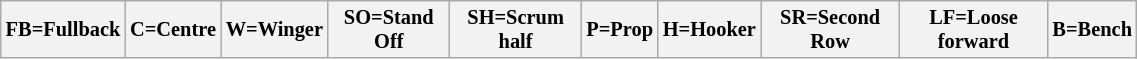<table class="wikitable"  style="font-size:85%; width:60%;">
<tr>
<th>FB=Fullback</th>
<th>C=Centre</th>
<th>W=Winger</th>
<th>SO=Stand Off</th>
<th>SH=Scrum half</th>
<th>P=Prop</th>
<th>H=Hooker</th>
<th>SR=Second Row</th>
<th>LF=Loose forward</th>
<th>B=Bench</th>
</tr>
</table>
